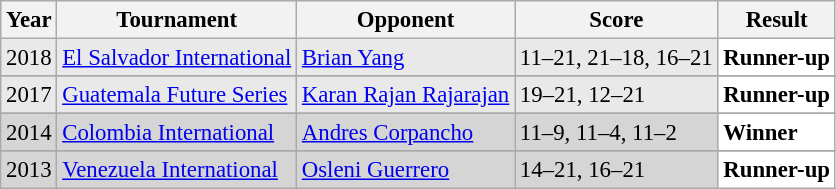<table class="sortable wikitable" style="font-size: 95%;">
<tr>
<th>Year</th>
<th>Tournament</th>
<th>Opponent</th>
<th>Score</th>
<th>Result</th>
</tr>
<tr style="background:#E9E9E9">
<td align="center">2018</td>
<td align="left"><a href='#'>El Salvador International</a></td>
<td align="left"> <a href='#'>Brian Yang</a></td>
<td align="left">11–21, 21–18, 16–21</td>
<td style="text-align:left; background:white"> <strong>Runner-up</strong></td>
</tr>
<tr>
</tr>
<tr style="background:#E9E9E9">
<td align="center">2017</td>
<td align="left"><a href='#'>Guatemala Future Series</a></td>
<td align="left"> <a href='#'>Karan Rajan Rajarajan</a></td>
<td align="left">19–21, 12–21</td>
<td style="text-align:left; background:white"> <strong>Runner-up</strong></td>
</tr>
<tr>
</tr>
<tr style="background:#D5D5D5">
<td align="center">2014</td>
<td align="left"><a href='#'>Colombia International</a></td>
<td align="left"> <a href='#'>Andres Corpancho</a></td>
<td align="left">11–9, 11–4, 11–2</td>
<td style="text-align:left; background:white"> <strong>Winner</strong></td>
</tr>
<tr>
</tr>
<tr style="background:#D5D5D5">
<td align="center">2013</td>
<td align="left"><a href='#'>Venezuela International</a></td>
<td align="left"> <a href='#'>Osleni Guerrero</a></td>
<td align="left">14–21, 16–21</td>
<td style="text-align:left; background:white"> <strong>Runner-up</strong></td>
</tr>
</table>
